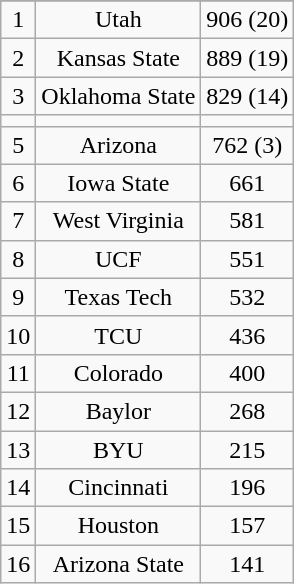<table class="wikitable" style="display: inline-table;">
<tr align="center">
</tr>
<tr align="center">
<td>1</td>
<td>Utah</td>
<td>906 (20)</td>
</tr>
<tr align="center">
<td>2</td>
<td>Kansas State</td>
<td>889 (19)</td>
</tr>
<tr align="center">
<td>3</td>
<td>Oklahoma State</td>
<td>829 (14)</td>
</tr>
<tr align="center">
<td style=><strong></strong></td>
<td style=><strong></strong></td>
<td style=><strong></strong></td>
</tr>
<tr align="center">
<td>5</td>
<td>Arizona</td>
<td>762 (3)</td>
</tr>
<tr align="center">
<td>6</td>
<td>Iowa State</td>
<td>661</td>
</tr>
<tr align="center">
<td>7</td>
<td>West Virginia</td>
<td>581</td>
</tr>
<tr align="center">
<td>8</td>
<td>UCF</td>
<td>551</td>
</tr>
<tr align="center">
<td>9</td>
<td>Texas Tech</td>
<td>532</td>
</tr>
<tr align="center">
<td>10</td>
<td>TCU</td>
<td>436</td>
</tr>
<tr align="center">
<td>11</td>
<td>Colorado</td>
<td>400</td>
</tr>
<tr align="center">
<td>12</td>
<td>Baylor</td>
<td>268</td>
</tr>
<tr align="center">
<td>13</td>
<td>BYU</td>
<td>215</td>
</tr>
<tr align="center">
<td>14</td>
<td>Cincinnati</td>
<td>196</td>
</tr>
<tr align="center">
<td>15</td>
<td>Houston</td>
<td>157</td>
</tr>
<tr align="center">
<td>16</td>
<td>Arizona State</td>
<td>141</td>
</tr>
</table>
